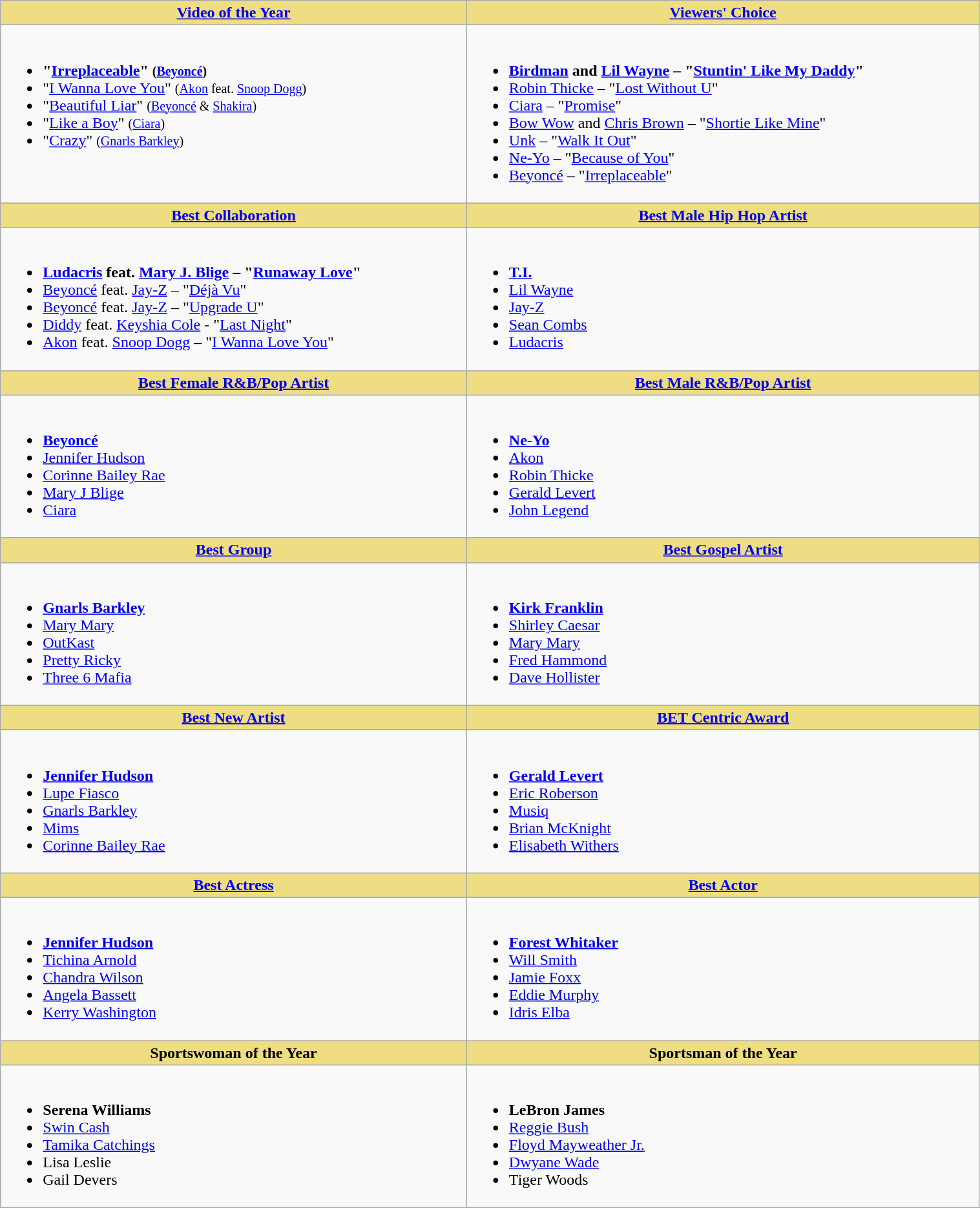<table class=wikitable width="80%">
<tr>
<th style="background:#EEDD82;" ! style="width="50%"><a href='#'>Video of the Year</a></th>
<th style="background:#EEDD82;" ! style="width="50%"><a href='#'>Viewers' Choice</a></th>
</tr>
<tr>
<td valign="top"><br><ul><li><strong>"<a href='#'>Irreplaceable</a>" <small>(<a href='#'>Beyoncé</a>)</small></strong></li><li>"<a href='#'>I Wanna Love You</a>" <small>(<a href='#'>Akon</a> feat. <a href='#'>Snoop Dogg</a>)</small></li><li>"<a href='#'>Beautiful Liar</a>" <small>(<a href='#'>Beyoncé</a> & <a href='#'>Shakira</a>)</small></li><li>"<a href='#'>Like a Boy</a>" <small>(<a href='#'>Ciara</a>)</small></li><li>"<a href='#'>Crazy</a>" <small>(<a href='#'>Gnarls Barkley</a>)</small></li></ul></td>
<td valign="top"><br><ul><li><strong><a href='#'>Birdman</a> and <a href='#'>Lil Wayne</a> – "<a href='#'>Stuntin' Like My Daddy</a>"</strong></li><li><a href='#'>Robin Thicke</a> – "<a href='#'>Lost Without U</a>"</li><li><a href='#'>Ciara</a> – "<a href='#'>Promise</a>"</li><li><a href='#'>Bow Wow</a> and <a href='#'>Chris Brown</a> – "<a href='#'>Shortie Like Mine</a>"</li><li><a href='#'>Unk</a> – "<a href='#'>Walk It Out</a>"</li><li><a href='#'>Ne-Yo</a> – "<a href='#'>Because of You</a>"</li><li><a href='#'>Beyoncé</a> – "<a href='#'>Irreplaceable</a>"</li></ul></td>
</tr>
<tr>
<th style="background:#EEDD82;" ! style="width="50%"><a href='#'>Best Collaboration</a></th>
<th style="background:#EEDD82;" ! style="width="50%"><a href='#'>Best Male Hip Hop Artist</a></th>
</tr>
<tr>
<td valign="top"><br><ul><li><strong><a href='#'>Ludacris</a> feat. <a href='#'>Mary J. Blige</a> – "<a href='#'>Runaway Love</a>"</strong></li><li><a href='#'>Beyoncé</a> feat. <a href='#'>Jay-Z</a> – "<a href='#'>Déjà Vu</a>"</li><li><a href='#'>Beyoncé</a> feat. <a href='#'>Jay-Z</a> – "<a href='#'>Upgrade U</a>"</li><li><a href='#'>Diddy</a> feat. <a href='#'>Keyshia Cole</a> - "<a href='#'>Last Night</a>"</li><li><a href='#'>Akon</a> feat. <a href='#'>Snoop Dogg</a> – "<a href='#'>I Wanna Love You</a>"</li></ul></td>
<td valign="top"><br><ul><li><strong><a href='#'>T.I.</a></strong></li><li><a href='#'>Lil Wayne</a></li><li><a href='#'>Jay-Z</a></li><li><a href='#'>Sean Combs</a></li><li><a href='#'>Ludacris</a></li></ul></td>
</tr>
<tr>
<th style="background:#EEDD82;" ! style="width="50%"><a href='#'>Best Female R&B/Pop Artist</a></th>
<th style="background:#EEDD82;" ! style="width="50%"><a href='#'>Best Male R&B/Pop Artist</a></th>
</tr>
<tr>
<td valign="top"><br><ul><li><strong><a href='#'>Beyoncé</a></strong></li><li><a href='#'>Jennifer Hudson</a></li><li><a href='#'>Corinne Bailey Rae</a></li><li><a href='#'>Mary J Blige</a></li><li><a href='#'>Ciara</a></li></ul></td>
<td valign="top"><br><ul><li><strong><a href='#'>Ne-Yo</a></strong></li><li><a href='#'>Akon</a></li><li><a href='#'>Robin Thicke</a></li><li><a href='#'>Gerald Levert</a></li><li><a href='#'>John Legend</a></li></ul></td>
</tr>
<tr>
<th style="background:#EEDD82;" ! style="width="50%"><a href='#'>Best Group</a></th>
<th style="background:#EEDD82;" ! style="width="50%"><a href='#'>Best Gospel Artist</a></th>
</tr>
<tr>
<td valign="top"><br><ul><li><strong><a href='#'>Gnarls Barkley</a></strong></li><li><a href='#'>Mary Mary</a></li><li><a href='#'>OutKast</a></li><li><a href='#'>Pretty Ricky</a></li><li><a href='#'>Three 6 Mafia</a></li></ul></td>
<td valign="top"><br><ul><li><strong><a href='#'>Kirk Franklin</a></strong></li><li><a href='#'>Shirley Caesar</a></li><li><a href='#'>Mary Mary</a></li><li><a href='#'>Fred Hammond</a></li><li><a href='#'>Dave Hollister</a></li></ul></td>
</tr>
<tr>
<th style="background:#EEDD82;" ! style="width="50%"><a href='#'>Best New Artist</a></th>
<th style="background:#EEDD82;" ! style="width="50%"><a href='#'>BET Centric Award</a></th>
</tr>
<tr>
<td valign="top"><br><ul><li><strong><a href='#'>Jennifer Hudson</a></strong></li><li><a href='#'>Lupe Fiasco</a></li><li><a href='#'>Gnarls Barkley</a></li><li><a href='#'>Mims</a></li><li><a href='#'>Corinne Bailey Rae</a></li></ul></td>
<td valign="top"><br><ul><li><strong><a href='#'>Gerald Levert</a></strong></li><li><a href='#'>Eric Roberson</a></li><li><a href='#'>Musiq</a></li><li><a href='#'>Brian McKnight</a></li><li><a href='#'>Elisabeth Withers</a></li></ul></td>
</tr>
<tr>
<th style="background:#EEDD82;" ! style="width="50%"><a href='#'>Best Actress</a></th>
<th style="background:#EEDD82;" ! style="width="50%"><a href='#'>Best Actor</a></th>
</tr>
<tr>
<td valign="top"><br><ul><li><strong><a href='#'>Jennifer Hudson</a></strong></li><li><a href='#'>Tichina Arnold</a></li><li><a href='#'>Chandra Wilson</a></li><li><a href='#'>Angela Bassett</a></li><li><a href='#'>Kerry Washington</a></li></ul></td>
<td valign="top"><br><ul><li><strong><a href='#'>Forest Whitaker</a></strong></li><li><a href='#'>Will Smith</a></li><li><a href='#'>Jamie Foxx</a></li><li><a href='#'>Eddie Murphy</a></li><li><a href='#'>Idris Elba</a></li></ul></td>
</tr>
<tr>
<th style="background:#EEDD82;" ! style="width="50%">Sportswoman of the Year</th>
<th style="background:#EEDD82;" ! style="width="50%">Sportsman of the Year</th>
</tr>
<tr>
<td valign="top"><br><ul><li><strong>Serena Williams</strong></li><li><a href='#'>Swin Cash</a></li><li><a href='#'>Tamika Catchings</a></li><li>Lisa Leslie</li><li>Gail Devers</li></ul></td>
<td valign="top"><br><ul><li><strong>LeBron James</strong></li><li><a href='#'>Reggie Bush</a></li><li><a href='#'>Floyd Mayweather Jr.</a></li><li><a href='#'>Dwyane Wade</a></li><li>Tiger Woods</li></ul></td>
</tr>
</table>
